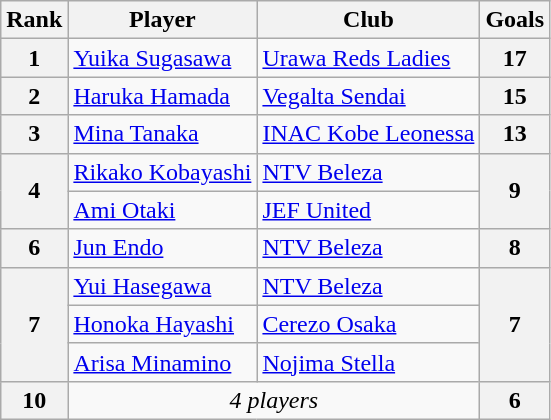<table class="wikitable" style="text-align:center">
<tr>
<th>Rank</th>
<th>Player</th>
<th>Club</th>
<th>Goals</th>
</tr>
<tr>
<th>1</th>
<td align="left"> <a href='#'>Yuika Sugasawa</a></td>
<td align="left"><a href='#'>Urawa Reds Ladies</a></td>
<th>17</th>
</tr>
<tr>
<th>2</th>
<td align="left"> <a href='#'>Haruka Hamada</a></td>
<td align="left"><a href='#'>Vegalta Sendai</a></td>
<th>15</th>
</tr>
<tr>
<th>3</th>
<td align="left"> <a href='#'>Mina Tanaka</a></td>
<td align="left"><a href='#'>INAC Kobe Leonessa</a></td>
<th>13</th>
</tr>
<tr>
<th rowspan=2>4</th>
<td align="left"> <a href='#'>Rikako Kobayashi</a></td>
<td align="left"><a href='#'>NTV Beleza</a></td>
<th rowspan=2>9</th>
</tr>
<tr>
<td align="left"> <a href='#'>Ami Otaki</a></td>
<td align="left"><a href='#'>JEF United</a></td>
</tr>
<tr>
<th>6</th>
<td align="left"> <a href='#'>Jun Endo</a></td>
<td align="left"><a href='#'>NTV Beleza</a></td>
<th>8</th>
</tr>
<tr>
<th rowspan=3>7</th>
<td align="left"> <a href='#'>Yui Hasegawa</a></td>
<td align="left"><a href='#'>NTV Beleza</a></td>
<th rowspan=3>7</th>
</tr>
<tr>
<td align="left"> <a href='#'>Honoka Hayashi</a></td>
<td align="left"><a href='#'>Cerezo Osaka</a></td>
</tr>
<tr>
<td align="left"> <a href='#'>Arisa Minamino</a></td>
<td align="left"><a href='#'>Nojima Stella</a></td>
</tr>
<tr>
<th>10</th>
<td colspan=2 style="text-align:center;"><em>4 players</em></td>
<th>6</th>
</tr>
</table>
